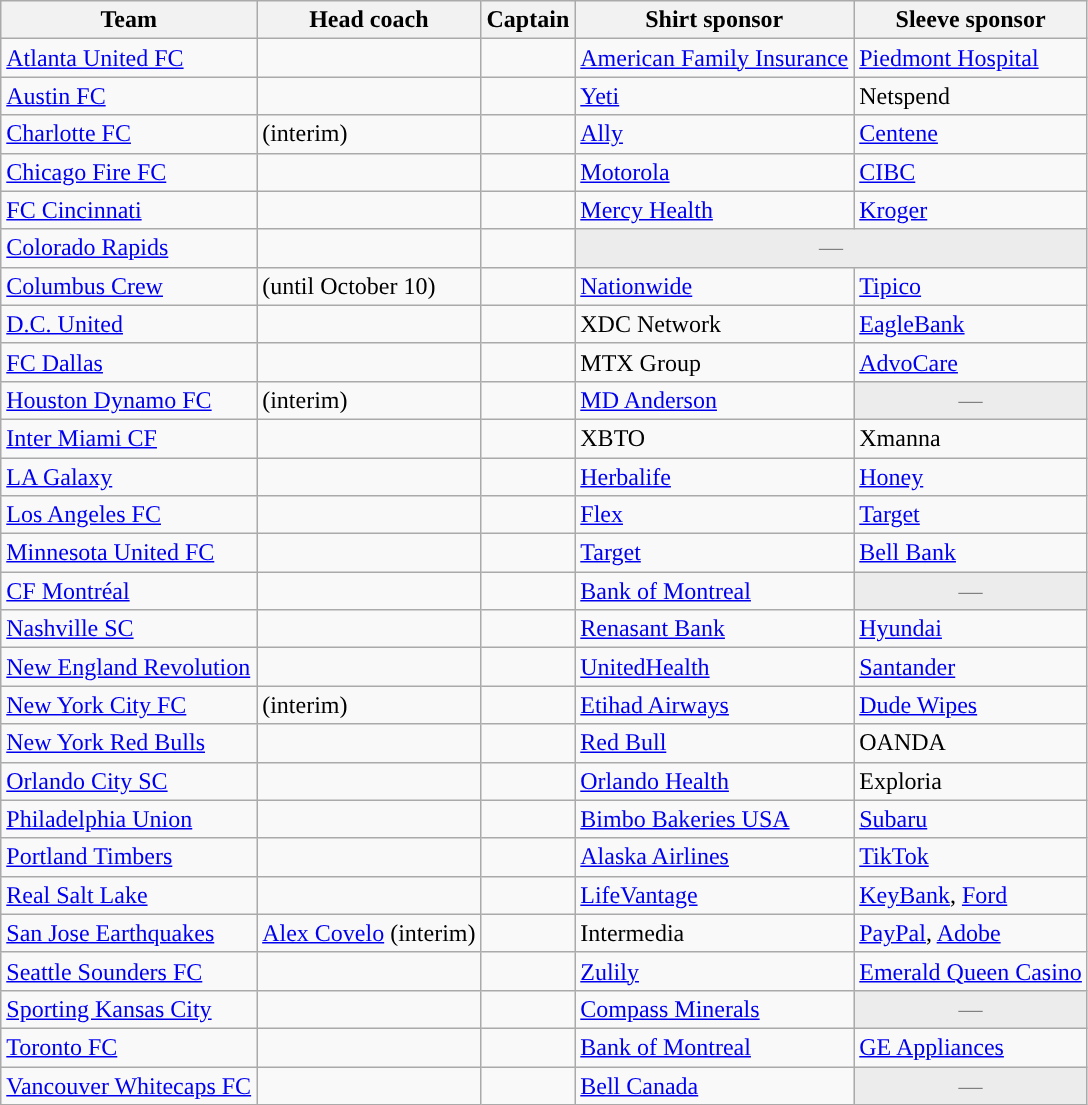<table class="wikitable sortable" style="text-align: left;">
<tr>
<th>Team</th>
<th>Head coach</th>
<th>Captain</th>
<th>Shirt sponsor</th>
<th>Sleeve sponsor</th>
</tr>
<tr>
<td><a href='#'>Atlanta United FC</a></td>
<td> </td>
<td> </td>
<td><a href='#'>American Family Insurance</a></td>
<td><a href='#'>Piedmont Hospital</a></td>
</tr>
<tr>
<td><a href='#'>Austin FC</a></td>
<td> </td>
<td> </td>
<td><a href='#'>Yeti</a></td>
<td>Netspend</td>
</tr>
<tr>
<td><a href='#'>Charlotte FC</a></td>
<td>  (interim)</td>
<td> </td>
<td><a href='#'>Ally</a></td>
<td><a href='#'>Centene</a></td>
</tr>
<tr>
<td><a href='#'>Chicago Fire FC</a></td>
<td> </td>
<td> </td>
<td><a href='#'>Motorola</a></td>
<td><a href='#'>CIBC</a></td>
</tr>
<tr>
<td><a href='#'>FC Cincinnati</a></td>
<td> </td>
<td> </td>
<td><a href='#'>Mercy Health</a></td>
<td><a href='#'>Kroger</a></td>
</tr>
<tr>
<td><a href='#'>Colorado Rapids</a></td>
<td> </td>
<td> </td>
<td align="center" colspan="2" style="background:#ececec; color:gray">—</td>
</tr>
<tr>
<td><a href='#'>Columbus Crew</a></td>
<td>  (until October 10)</td>
<td> </td>
<td><a href='#'>Nationwide</a></td>
<td><a href='#'>Tipico</a></td>
</tr>
<tr>
<td><a href='#'>D.C. United</a></td>
<td> </td>
<td> </td>
<td>XDC Network</td>
<td><a href='#'>EagleBank</a></td>
</tr>
<tr>
<td><a href='#'>FC Dallas</a></td>
<td> </td>
<td> </td>
<td>MTX Group</td>
<td><a href='#'>AdvoCare</a></td>
</tr>
<tr>
<td><a href='#'>Houston Dynamo FC</a></td>
<td>  (interim)</td>
<td> </td>
<td><a href='#'>MD Anderson</a></td>
<td align="center" colspan="1" style="background:#ececec; color:gray">—</td>
</tr>
<tr>
<td><a href='#'>Inter Miami CF</a></td>
<td> </td>
<td> </td>
<td>XBTO</td>
<td>Xmanna</td>
</tr>
<tr>
<td><a href='#'>LA Galaxy</a></td>
<td> </td>
<td> </td>
<td><a href='#'>Herbalife</a></td>
<td><a href='#'>Honey</a></td>
</tr>
<tr>
<td><a href='#'>Los Angeles FC</a></td>
<td> </td>
<td> </td>
<td><a href='#'>Flex</a></td>
<td><a href='#'>Target</a></td>
</tr>
<tr>
<td><a href='#'>Minnesota United FC</a></td>
<td> </td>
<td> </td>
<td><a href='#'>Target</a></td>
<td><a href='#'>Bell Bank</a></td>
</tr>
<tr>
<td><a href='#'>CF Montréal</a></td>
<td> </td>
<td> </td>
<td><a href='#'>Bank of Montreal</a></td>
<td align="center" style="background:#ececec; color:gray">—</td>
</tr>
<tr>
<td><a href='#'>Nashville SC</a></td>
<td> </td>
<td> </td>
<td><a href='#'>Renasant Bank</a></td>
<td><a href='#'>Hyundai</a></td>
</tr>
<tr>
<td><a href='#'>New England Revolution</a></td>
<td> </td>
<td> </td>
<td><a href='#'>UnitedHealth</a></td>
<td><a href='#'>Santander</a></td>
</tr>
<tr>
<td><a href='#'>New York City FC</a></td>
<td>  (interim)</td>
<td> </td>
<td><a href='#'>Etihad Airways</a></td>
<td><a href='#'>Dude Wipes</a></td>
</tr>
<tr>
<td><a href='#'>New York Red Bulls</a></td>
<td> </td>
<td> </td>
<td><a href='#'>Red Bull</a></td>
<td>OANDA</td>
</tr>
<tr>
<td><a href='#'>Orlando City SC</a></td>
<td> </td>
<td> </td>
<td><a href='#'>Orlando Health</a></td>
<td>Exploria</td>
</tr>
<tr>
<td><a href='#'>Philadelphia Union</a></td>
<td> </td>
<td> </td>
<td><a href='#'>Bimbo Bakeries USA</a></td>
<td><a href='#'>Subaru</a></td>
</tr>
<tr>
<td><a href='#'>Portland Timbers</a></td>
<td> </td>
<td> </td>
<td><a href='#'>Alaska Airlines</a></td>
<td><a href='#'>TikTok</a></td>
</tr>
<tr>
<td><a href='#'>Real Salt Lake</a></td>
<td> </td>
<td> </td>
<td><a href='#'>LifeVantage</a></td>
<td><a href='#'>KeyBank</a>, <a href='#'>Ford</a></td>
</tr>
<tr>
<td><a href='#'>San Jose Earthquakes</a></td>
<td> <a href='#'>Alex Covelo</a> (interim)</td>
<td> </td>
<td>Intermedia</td>
<td><a href='#'>PayPal</a>, <a href='#'>Adobe</a></td>
</tr>
<tr>
<td><a href='#'>Seattle Sounders FC</a></td>
<td> </td>
<td> </td>
<td><a href='#'>Zulily</a></td>
<td><a href='#'>Emerald Queen Casino</a></td>
</tr>
<tr>
<td><a href='#'>Sporting Kansas City</a></td>
<td> </td>
<td> </td>
<td><a href='#'>Compass Minerals</a></td>
<td align="center" colspan="1" style="background:#ececec; color:gray">—</td>
</tr>
<tr>
<td><a href='#'>Toronto FC</a></td>
<td> </td>
<td> </td>
<td><a href='#'>Bank of Montreal</a></td>
<td><a href='#'>GE Appliances</a></td>
</tr>
<tr>
<td><a href='#'>Vancouver Whitecaps FC</a></td>
<td> </td>
<td> </td>
<td><a href='#'>Bell Canada</a></td>
<td align="center" style="background:#ececec; color:gray">—</td>
</tr>
</table>
